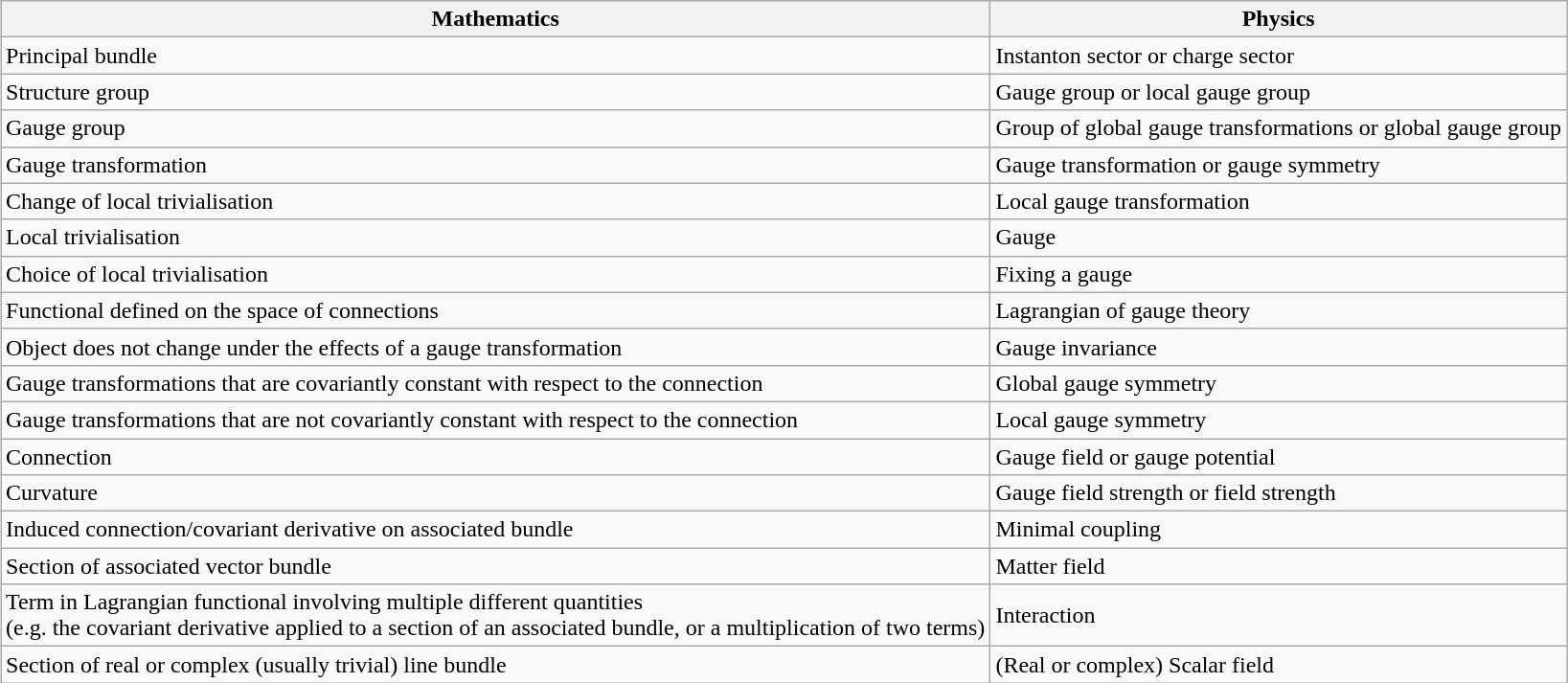<table class="wikitable" style="margin-left: auto; margin-right: auto; border: none;">
<tr>
<th>Mathematics</th>
<th>Physics</th>
</tr>
<tr>
<td>Principal bundle</td>
<td>Instanton sector or charge sector</td>
</tr>
<tr>
<td>Structure group</td>
<td>Gauge group or local gauge group</td>
</tr>
<tr>
<td>Gauge group</td>
<td>Group of global gauge transformations or global gauge group</td>
</tr>
<tr>
<td>Gauge transformation</td>
<td>Gauge transformation or gauge symmetry</td>
</tr>
<tr>
<td>Change of local trivialisation</td>
<td>Local gauge transformation</td>
</tr>
<tr>
<td>Local trivialisation</td>
<td>Gauge</td>
</tr>
<tr>
<td>Choice of local trivialisation</td>
<td>Fixing a gauge</td>
</tr>
<tr>
<td>Functional defined on the space of connections</td>
<td>Lagrangian of gauge theory</td>
</tr>
<tr>
<td>Object does not change under the effects of a gauge transformation</td>
<td>Gauge invariance</td>
</tr>
<tr>
<td>Gauge transformations that are covariantly constant with respect to the connection</td>
<td>Global gauge symmetry</td>
</tr>
<tr>
<td>Gauge transformations that are not covariantly constant with respect to the connection</td>
<td>Local gauge symmetry</td>
</tr>
<tr>
<td>Connection</td>
<td>Gauge field or gauge potential</td>
</tr>
<tr>
<td>Curvature</td>
<td>Gauge field strength or field strength</td>
</tr>
<tr>
<td>Induced connection/covariant derivative on associated bundle</td>
<td>Minimal coupling</td>
</tr>
<tr>
<td>Section of associated vector bundle</td>
<td>Matter field</td>
</tr>
<tr>
<td>Term in Lagrangian functional involving multiple different quantities<br>(e.g. the covariant derivative applied to a section of an associated bundle, or a multiplication of two terms)</td>
<td>Interaction</td>
</tr>
<tr>
<td>Section of real or complex (usually trivial) line bundle</td>
<td>(Real or complex) Scalar field</td>
</tr>
<tr>
</tr>
</table>
